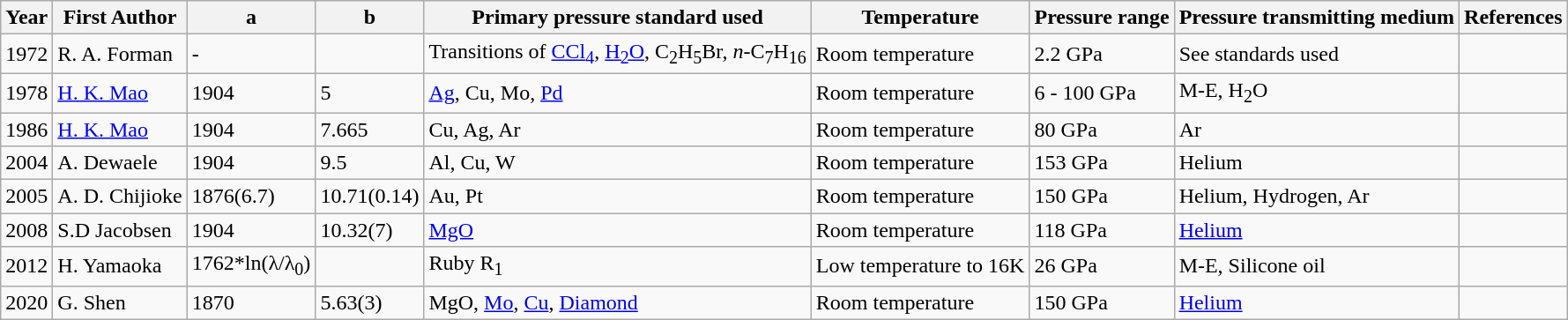<table class="wikitable">
<tr>
<th>Year</th>
<th>First Author</th>
<th>a</th>
<th>b</th>
<th>Primary pressure standard used</th>
<th>Temperature</th>
<th>Pressure range</th>
<th>Pressure transmitting medium</th>
<th>References</th>
</tr>
<tr>
<td>1972</td>
<td>R. A. Forman</td>
<td>-</td>
<td></td>
<td>Transitions of <a href='#'>CCl<sub>4</sub></a>, <a href='#'>H<sub>2</sub>O</a>, C<sub>2</sub>H<sub>5</sub>Br, <em>n</em>-C<sub>7</sub>H<sub>16</sub></td>
<td>Room temperature</td>
<td>2.2 GPa</td>
<td>See standards used</td>
<td></td>
</tr>
<tr>
<td>1978</td>
<td><a href='#'>H. K. Mao</a></td>
<td>1904</td>
<td>5</td>
<td><a href='#'>Ag</a>, Cu, Mo, <a href='#'>Pd</a></td>
<td>Room temperature</td>
<td>6 - 100 GPa</td>
<td>M-E, H<sub>2</sub>O</td>
<td></td>
</tr>
<tr>
<td>1986</td>
<td><a href='#'>H. K. Mao</a></td>
<td>1904</td>
<td>7.665</td>
<td>Cu, Ag, Ar</td>
<td>Room temperature</td>
<td>80 GPa</td>
<td>Ar</td>
<td></td>
</tr>
<tr>
<td>2004</td>
<td>A. Dewaele</td>
<td>1904</td>
<td>9.5</td>
<td>Al, Cu, W</td>
<td>Room temperature</td>
<td>153 GPa</td>
<td>Helium</td>
<td></td>
</tr>
<tr>
<td>2005</td>
<td>A. D. Chijioke</td>
<td>1876(6.7)</td>
<td>10.71(0.14)</td>
<td>Au, Pt</td>
<td>Room temperature</td>
<td>150 GPa</td>
<td>Helium, Hydrogen, Ar</td>
<td></td>
</tr>
<tr>
<td>2008</td>
<td>S.D Jacobsen</td>
<td>1904</td>
<td>10.32(7)</td>
<td><a href='#'>MgO</a></td>
<td>Room temperature</td>
<td>118 GPa</td>
<td><a href='#'>Helium</a></td>
<td></td>
</tr>
<tr>
<td>2012</td>
<td>H. Yamaoka</td>
<td>1762*ln(λ/λ<sub>0</sub>)</td>
<td></td>
<td>Ruby R<sub>1</sub></td>
<td>Low temperature to 16K</td>
<td>26 GPa</td>
<td>M-E, Silicone oil</td>
<td></td>
</tr>
<tr>
<td>2020</td>
<td>G. Shen</td>
<td>1870</td>
<td>5.63(3)</td>
<td>MgO, <a href='#'>Mo</a>, <a href='#'>Cu</a>, <a href='#'>Diamond</a></td>
<td>Room temperature</td>
<td>150 GPa</td>
<td><a href='#'>Helium</a></td>
<td></td>
</tr>
</table>
